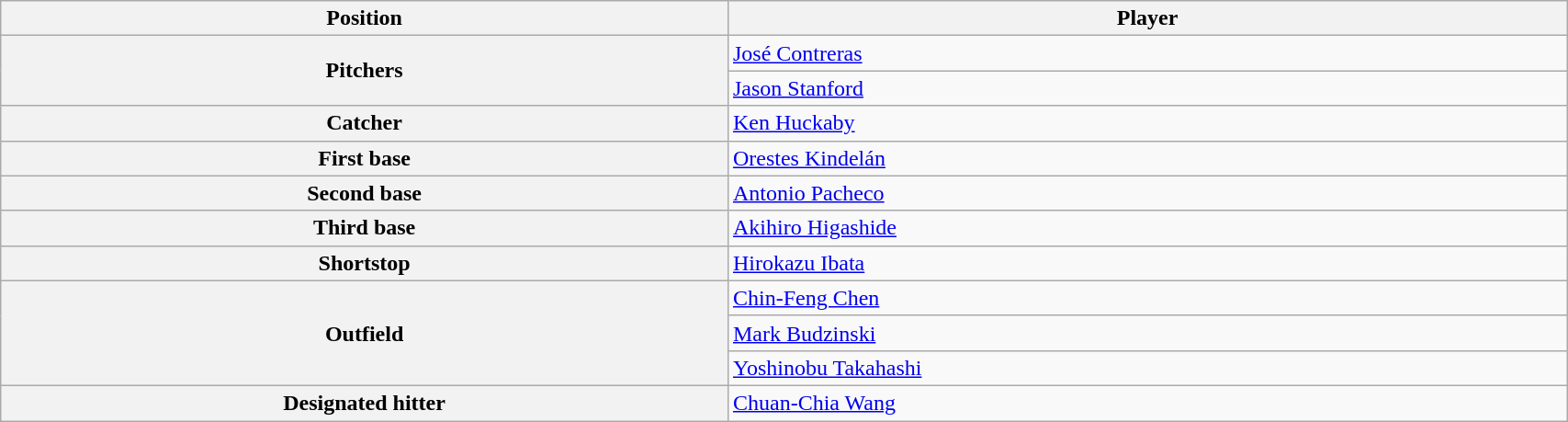<table class="wikitable" style="border-collapse:collapse; width:90%">
<tr>
<th>Position</th>
<th>Player</th>
</tr>
<tr>
<th rowspan=2>Pitchers</th>
<td> <a href='#'>José Contreras</a></td>
</tr>
<tr>
<td> <a href='#'>Jason Stanford</a></td>
</tr>
<tr>
<th>Catcher</th>
<td> <a href='#'>Ken Huckaby</a></td>
</tr>
<tr>
<th>First base</th>
<td> <a href='#'>Orestes Kindelán</a></td>
</tr>
<tr>
<th>Second base</th>
<td> <a href='#'>Antonio Pacheco</a></td>
</tr>
<tr>
<th>Third base</th>
<td> <a href='#'>Akihiro Higashide</a></td>
</tr>
<tr>
<th>Shortstop</th>
<td> <a href='#'>Hirokazu Ibata</a></td>
</tr>
<tr>
<th rowspan=3>Outfield</th>
<td> <a href='#'>Chin-Feng Chen</a></td>
</tr>
<tr>
<td> <a href='#'>Mark Budzinski</a></td>
</tr>
<tr>
<td> <a href='#'>Yoshinobu Takahashi</a></td>
</tr>
<tr>
<th>Designated hitter</th>
<td> <a href='#'>Chuan-Chia Wang</a></td>
</tr>
</table>
